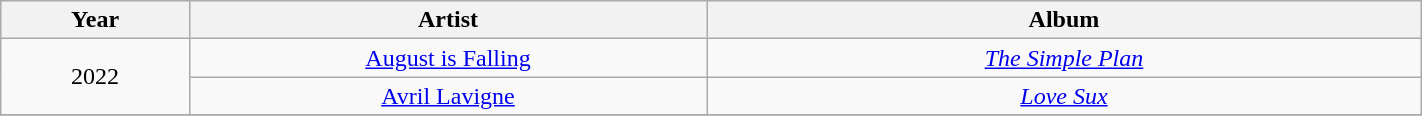<table class="wikitable" style="margin:auto; text-align:center;" width="75%">
<tr>
<th scope="col" style="width:50px;">Year</th>
<th scope="col" style="width:150px;">Artist</th>
<th scope="col" style="width:210px;">Album</th>
</tr>
<tr>
<td rowspan="2">2022</td>
<td><a href='#'>August is Falling</a></td>
<td><em><a href='#'>The Simple Plan</a></em></td>
</tr>
<tr>
<td><a href='#'>Avril Lavigne</a></td>
<td><em><a href='#'>Love Sux</a></em></td>
</tr>
<tr>
</tr>
</table>
